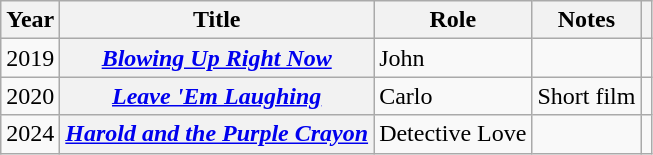<table class="wikitable sortable plainrowheaders">
<tr>
<th scope="col">Year</th>
<th scope="col">Title</th>
<th scope="col">Role</th>
<th scope="col" class="unsortable">Notes</th>
<th scope="col" class="unsortable"></th>
</tr>
<tr>
<td>2019</td>
<th scope="row"><em><a href='#'>Blowing Up Right Now</a></em></th>
<td>John</td>
<td></td>
<td style="text-align:center;"></td>
</tr>
<tr>
<td>2020</td>
<th scope="row"><em><a href='#'>Leave 'Em Laughing</a></em></th>
<td>Carlo</td>
<td>Short film</td>
<td style="text-align:center;"></td>
</tr>
<tr>
<td>2024</td>
<th scope="row"><em><a href='#'>Harold and the Purple Crayon</a></em></th>
<td>Detective Love</td>
<td></td>
<td style="text-align:center;"></td>
</tr>
</table>
